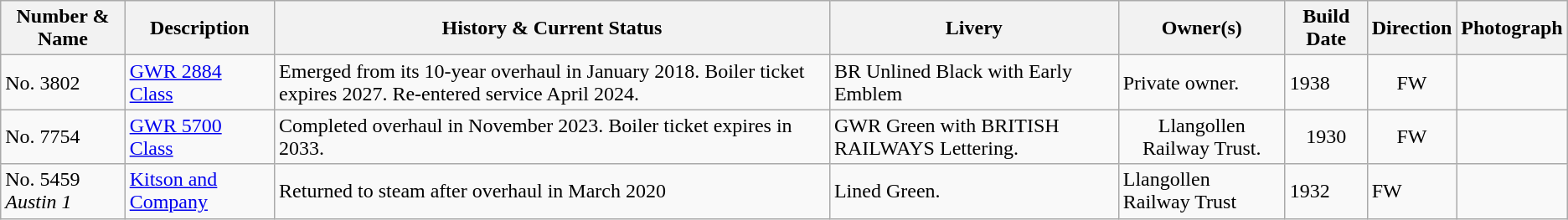<table class="wikitable">
<tr>
<th>Number & Name</th>
<th>Description</th>
<th>History & Current Status</th>
<th>Livery</th>
<th>Owner(s)</th>
<th>Build Date</th>
<th>Direction</th>
<th>Photograph</th>
</tr>
<tr>
<td>No. 3802</td>
<td><a href='#'>GWR 2884 Class</a> </td>
<td>Emerged from its 10-year overhaul in January 2018. Boiler ticket expires 2027. Re-entered service April 2024.</td>
<td>BR Unlined Black with Early Emblem</td>
<td>Private owner.</td>
<td>1938</td>
<td align=center>FW</td>
<td></td>
</tr>
<tr>
<td>No. 7754</td>
<td><a href='#'>GWR 5700 Class</a> </td>
<td>Completed overhaul in November 2023. Boiler ticket expires in 2033.</td>
<td>GWR Green with BRITISH RAILWAYS Lettering.</td>
<td align=center>Llangollen Railway Trust.</td>
<td align=center>1930</td>
<td align=center>FW</td>
<td></td>
</tr>
<tr>
<td>No. 5459 <em>Austin 1</em></td>
<td><a href='#'>Kitson and Company</a> </td>
<td>Returned to steam after overhaul in March 2020</td>
<td>Lined Green.</td>
<td>Llangollen Railway Trust</td>
<td>1932</td>
<td>FW</td>
<td></td>
</tr>
</table>
